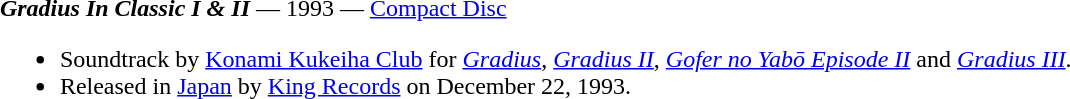<table class="toccolours" style="margin: 0 auto; width: 95%;">
<tr style="vertical-align: top;">
<td width="100%"><strong><em>Gradius In Classic I & II</em></strong> — 1993 — <a href='#'>Compact Disc</a><br><ul><li>Soundtrack by <a href='#'>Konami Kukeiha Club</a> for <em><a href='#'>Gradius</a></em>, <em><a href='#'>Gradius II</a></em>, <em><a href='#'>Gofer no Yabō Episode II</a></em> and <em><a href='#'>Gradius III</a></em>.</li><li>Released in <a href='#'>Japan</a> by <a href='#'>King Records</a> on December 22, 1993.</li></ul></td>
</tr>
</table>
